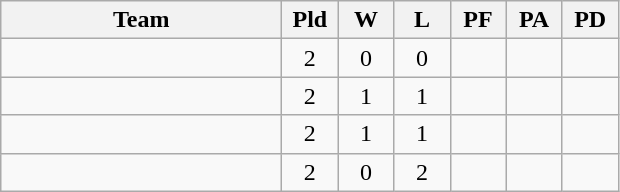<table class=wikitable style="text-align:center">
<tr>
<th width=180>Team</th>
<th width=30>Pld</th>
<th width=30>W</th>
<th width=30>L</th>
<th width=30>PF</th>
<th width=30>PA</th>
<th width=30>PD</th>
</tr>
<tr>
<td align=left></td>
<td>2</td>
<td>0</td>
<td>0</td>
<td></td>
<td></td>
<td></td>
</tr>
<tr>
<td align=left></td>
<td>2</td>
<td>1</td>
<td>1</td>
<td></td>
<td></td>
<td></td>
</tr>
<tr>
<td align=left></td>
<td>2</td>
<td>1</td>
<td>1</td>
<td></td>
<td></td>
<td></td>
</tr>
<tr>
<td align=left></td>
<td>2</td>
<td>0</td>
<td>2</td>
<td></td>
<td></td>
<td></td>
</tr>
</table>
